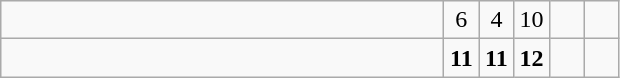<table class="wikitable">
<tr>
<td style="width:18em"></td>
<td align=center style="width:1em">6</td>
<td align=center style="width:1em">4</td>
<td align=center style="width:1em">10</td>
<td align=center style="width:1em"></td>
<td align=center style="width:1em"></td>
</tr>
<tr>
<td style="width:18em"><strong></strong></td>
<td align=center style="width:1em"><strong>11</strong></td>
<td align=center style="width:1em"><strong>11</strong></td>
<td align=center style="width:1em"><strong>12</strong></td>
<td align=center style="width:1em"></td>
<td align=center style="width:1em"></td>
</tr>
</table>
